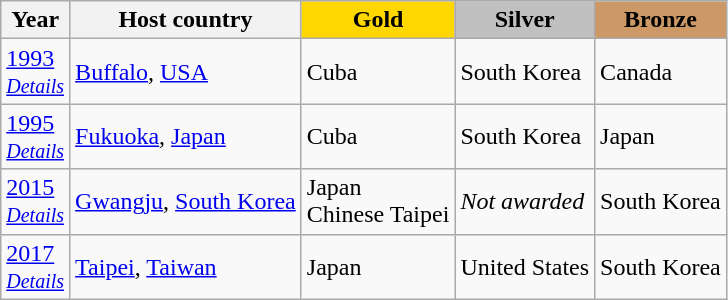<table class="wikitable">
<tr>
<th>Year</th>
<th>Host country</th>
<th style="background: gold">Gold</th>
<th style="background: silver">Silver</th>
<th style="background: #cc9966">Bronze</th>
</tr>
<tr>
<td><a href='#'>1993</a><br><small><em><a href='#'>Details</a></em></small></td>
<td> <a href='#'>Buffalo</a>, <a href='#'>USA</a></td>
<td> Cuba</td>
<td> South Korea</td>
<td> Canada</td>
</tr>
<tr>
<td><a href='#'>1995</a><br><small><em><a href='#'>Details</a></em></small></td>
<td> <a href='#'>Fukuoka</a>, <a href='#'>Japan</a></td>
<td> Cuba</td>
<td> South Korea</td>
<td> Japan</td>
</tr>
<tr>
<td><a href='#'>2015</a><br><small><em><a href='#'>Details</a></em></small></td>
<td> <a href='#'>Gwangju</a>, <a href='#'>South Korea</a></td>
<td> Japan<br> Chinese Taipei</td>
<td><em>Not awarded</em></td>
<td> South Korea</td>
</tr>
<tr>
<td><a href='#'>2017</a><br><small><em><a href='#'>Details</a></em></small></td>
<td> <a href='#'>Taipei</a>, <a href='#'>Taiwan</a></td>
<td> Japan</td>
<td> United States</td>
<td> South Korea</td>
</tr>
</table>
